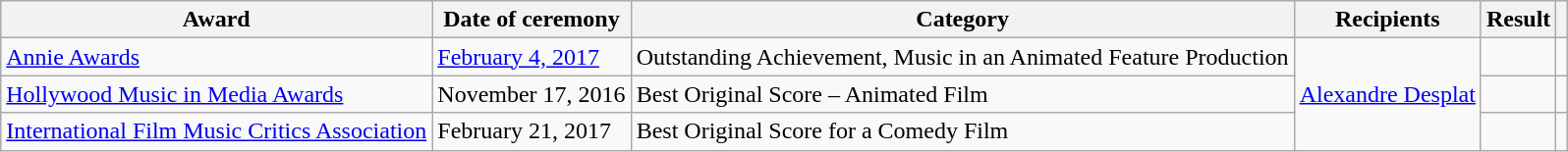<table class="wikitable sortable">
<tr>
<th>Award</th>
<th>Date of ceremony</th>
<th>Category</th>
<th>Recipients</th>
<th>Result</th>
<th></th>
</tr>
<tr>
<td><a href='#'>Annie Awards</a></td>
<td><a href='#'>February 4, 2017</a></td>
<td>Outstanding Achievement, Music in an Animated Feature Production</td>
<td rowspan="3"><a href='#'>Alexandre Desplat</a></td>
<td></td>
<td style="text-align:center;"></td>
</tr>
<tr>
<td><a href='#'>Hollywood Music in Media Awards</a></td>
<td>November 17, 2016</td>
<td>Best Original Score – Animated Film</td>
<td></td>
<td style="text-align:center;"><br></td>
</tr>
<tr>
<td><a href='#'>International Film Music Critics Association</a></td>
<td>February 21, 2017</td>
<td>Best Original Score for a Comedy Film</td>
<td></td>
<td style="text-align:center;"></td>
</tr>
</table>
